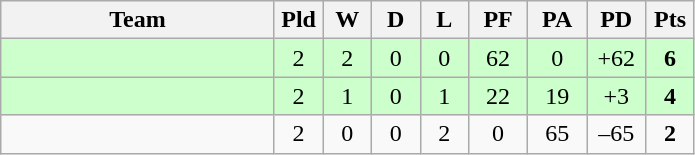<table class="wikitable" style="text-align:center;">
<tr>
<th width=175>Team</th>
<th width=25 abbr="Played">Pld</th>
<th width=25 abbr="Won">W</th>
<th width=25 abbr="Drawn">D</th>
<th width=25 abbr="Lost">L</th>
<th width=32 abbr="Points for">PF</th>
<th width=32 abbr="Points against">PA</th>
<th width=32 abbr="Points difference">PD</th>
<th width=25 abbr="Points">Pts</th>
</tr>
<tr bgcolor=#cfc>
<td align=left></td>
<td>2</td>
<td>2</td>
<td>0</td>
<td>0</td>
<td>62</td>
<td>0</td>
<td>+62</td>
<td><strong>6</strong></td>
</tr>
<tr bgcolor=#cfc>
<td align=left></td>
<td>2</td>
<td>1</td>
<td>0</td>
<td>1</td>
<td>22</td>
<td>19</td>
<td>+3</td>
<td><strong>4</strong></td>
</tr>
<tr>
<td align=left></td>
<td>2</td>
<td>0</td>
<td>0</td>
<td>2</td>
<td>0</td>
<td>65</td>
<td>–65</td>
<td><strong>2</strong></td>
</tr>
</table>
